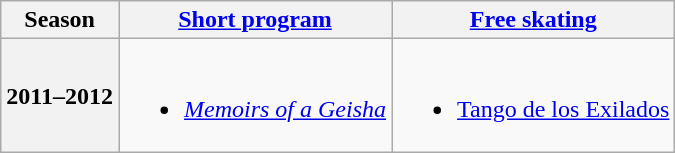<table class=wikitable style=text-align:center>
<tr>
<th>Season</th>
<th><a href='#'>Short program</a></th>
<th><a href='#'>Free skating</a></th>
</tr>
<tr>
<th>2011–2012<br></th>
<td><br><ul><li><em><a href='#'>Memoirs of a Geisha</a></em><br></li></ul></td>
<td><br><ul><li><a href='#'>Tango de los Exilados</a><br></li></ul></td>
</tr>
</table>
